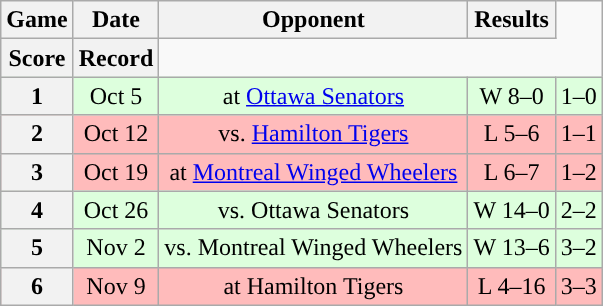<table class="wikitable" style="text-align:center">
<tr>
<th>Game</th>
<th>Date</th>
<th>Opponent</th>
<th>Results</th>
</tr>
<tr>
<th>Score</th>
<th>Record</th>
</tr>
<tr style="background:#ddffdd">
<th>1</th>
<td>Oct 5</td>
<td>at <a href='#'>Ottawa Senators</a></td>
<td>W 8–0</td>
<td>1–0</td>
</tr>
<tr style="background:#ffbbbb">
<th>2</th>
<td>Oct 12</td>
<td>vs. <a href='#'>Hamilton Tigers</a></td>
<td>L 5–6</td>
<td>1–1</td>
</tr>
<tr style="background:#ffbbbb">
<th>3</th>
<td>Oct 19</td>
<td>at <a href='#'>Montreal Winged Wheelers</a></td>
<td>L 6–7</td>
<td>1–2</td>
</tr>
<tr style="background:#ddffdd">
<th>4</th>
<td>Oct 26</td>
<td>vs. Ottawa Senators</td>
<td>W 14–0</td>
<td>2–2</td>
</tr>
<tr style="background:#ddffdd">
<th>5</th>
<td>Nov 2</td>
<td>vs. Montreal Winged Wheelers</td>
<td>W 13–6</td>
<td>3–2</td>
</tr>
<tr style="background:#ffbbbb">
<th>6</th>
<td>Nov 9</td>
<td>at Hamilton Tigers</td>
<td>L 4–16</td>
<td>3–3</td>
</tr>
</table>
